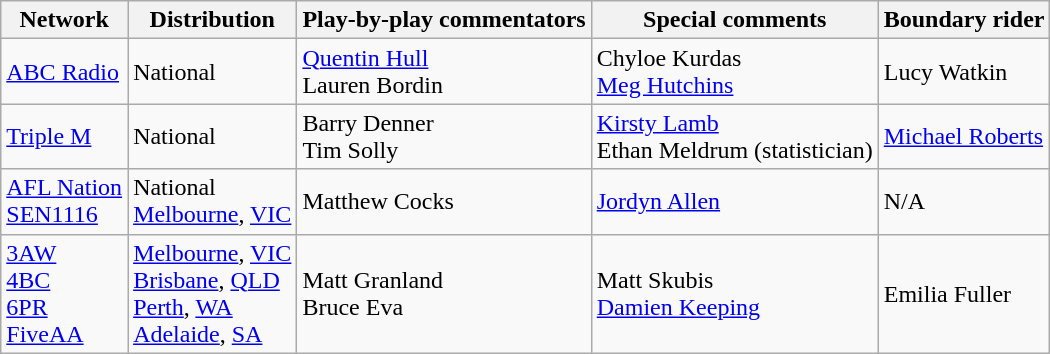<table class="wikitable">
<tr>
<th>Network</th>
<th>Distribution</th>
<th>Play-by-play commentators</th>
<th>Special comments</th>
<th>Boundary rider</th>
</tr>
<tr>
<td><a href='#'>ABC Radio</a></td>
<td>National</td>
<td><a href='#'>Quentin Hull</a><br>Lauren Bordin</td>
<td>Chyloe Kurdas<br><a href='#'>Meg Hutchins</a></td>
<td>Lucy Watkin</td>
</tr>
<tr>
<td><a href='#'>Triple M</a></td>
<td>National</td>
<td>Barry Denner<br>Tim Solly</td>
<td><a href='#'>Kirsty Lamb</a><br>Ethan Meldrum (statistician)</td>
<td><a href='#'>Michael Roberts</a></td>
</tr>
<tr>
<td><a href='#'>AFL Nation</a><br><a href='#'>SEN1116</a></td>
<td>National<br><a href='#'>Melbourne</a>, <a href='#'>VIC</a></td>
<td>Matthew Cocks</td>
<td><a href='#'>Jordyn Allen</a></td>
<td>N/A</td>
</tr>
<tr>
<td><a href='#'>3AW</a><br><a href='#'>4BC</a><br><a href='#'>6PR</a><br><a href='#'>FiveAA</a></td>
<td><a href='#'>Melbourne</a>, <a href='#'>VIC</a><br><a href='#'>Brisbane</a>, <a href='#'>QLD</a><br><a href='#'>Perth</a>, <a href='#'>WA</a><br><a href='#'>Adelaide</a>, <a href='#'>SA</a></td>
<td>Matt Granland<br>Bruce Eva</td>
<td>Matt Skubis<br><a href='#'>Damien Keeping</a></td>
<td>Emilia Fuller</td>
</tr>
</table>
